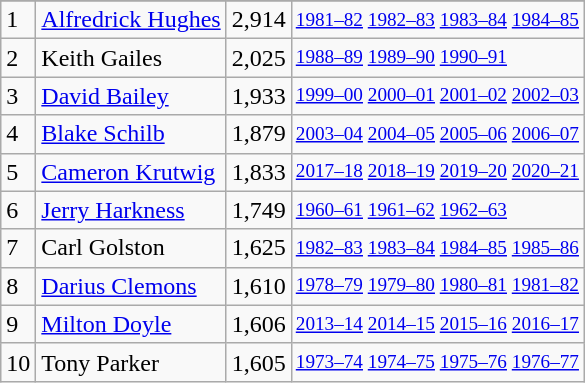<table class="wikitable">
<tr>
</tr>
<tr>
<td>1</td>
<td><a href='#'>Alfredrick Hughes</a></td>
<td>2,914</td>
<td style="font-size:80%;"><a href='#'>1981–82</a> <a href='#'>1982–83</a> <a href='#'>1983–84</a> <a href='#'>1984–85</a></td>
</tr>
<tr>
<td>2</td>
<td>Keith Gailes</td>
<td>2,025</td>
<td style="font-size:80%;"><a href='#'>1988–89</a> <a href='#'>1989–90</a> <a href='#'>1990–91</a></td>
</tr>
<tr>
<td>3</td>
<td><a href='#'>David Bailey</a></td>
<td>1,933</td>
<td style="font-size:80%;"><a href='#'>1999–00</a> <a href='#'>2000–01</a> <a href='#'>2001–02</a> <a href='#'>2002–03</a></td>
</tr>
<tr>
<td>4</td>
<td><a href='#'>Blake Schilb</a></td>
<td>1,879</td>
<td style="font-size:80%;"><a href='#'>2003–04</a> <a href='#'>2004–05</a> <a href='#'>2005–06</a> <a href='#'>2006–07</a></td>
</tr>
<tr>
<td>5</td>
<td><a href='#'>Cameron Krutwig</a></td>
<td>1,833</td>
<td style="font-size:80%;"><a href='#'>2017–18</a> <a href='#'>2018–19</a> <a href='#'>2019–20</a> <a href='#'>2020–21</a></td>
</tr>
<tr>
<td>6</td>
<td><a href='#'>Jerry Harkness</a></td>
<td>1,749</td>
<td style="font-size:80%;"><a href='#'>1960–61</a> <a href='#'>1961–62</a> <a href='#'>1962–63</a></td>
</tr>
<tr>
<td>7</td>
<td>Carl Golston</td>
<td>1,625</td>
<td style="font-size:80%;"><a href='#'>1982–83</a> <a href='#'>1983–84</a> <a href='#'>1984–85</a> <a href='#'>1985–86</a></td>
</tr>
<tr>
<td>8</td>
<td><a href='#'>Darius Clemons</a></td>
<td>1,610</td>
<td style="font-size:80%;"><a href='#'>1978–79</a> <a href='#'>1979–80</a> <a href='#'>1980–81</a> <a href='#'>1981–82</a></td>
</tr>
<tr>
<td>9</td>
<td><a href='#'>Milton Doyle</a></td>
<td>1,606</td>
<td style="font-size:80%;"><a href='#'>2013–14</a> <a href='#'>2014–15</a> <a href='#'>2015–16</a> <a href='#'>2016–17</a></td>
</tr>
<tr>
<td>10</td>
<td>Tony Parker</td>
<td>1,605</td>
<td style="font-size:80%;"><a href='#'>1973–74</a> <a href='#'>1974–75</a> <a href='#'>1975–76</a> <a href='#'>1976–77</a></td>
</tr>
</table>
